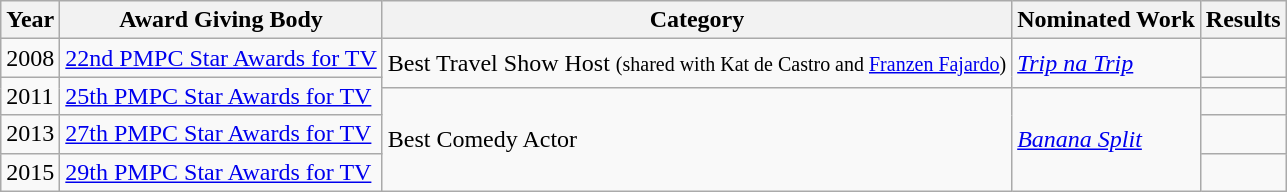<table class="wikitable">
<tr>
<th>Year</th>
<th>Award Giving Body</th>
<th>Category</th>
<th>Nominated Work</th>
<th>Results</th>
</tr>
<tr>
<td>2008</td>
<td><a href='#'>22nd PMPC Star Awards for TV</a></td>
<td rowspan=2>Best Travel Show Host <small>(shared with Kat de Castro and <a href='#'>Franzen Fajardo</a>)</small></td>
<td rowspan=2><em><a href='#'>Trip na Trip</a></em></td>
<td></td>
</tr>
<tr>
<td rowspan=2>2011</td>
<td rowspan=2><a href='#'>25th PMPC Star Awards for TV</a></td>
<td></td>
</tr>
<tr>
<td rowspan=3>Best Comedy Actor</td>
<td rowspan=3><em><a href='#'>Banana Split</a></em></td>
<td></td>
</tr>
<tr>
<td>2013</td>
<td><a href='#'>27th PMPC Star Awards for TV</a></td>
<td></td>
</tr>
<tr>
<td>2015</td>
<td><a href='#'>29th PMPC Star Awards for TV</a></td>
<td></td>
</tr>
</table>
